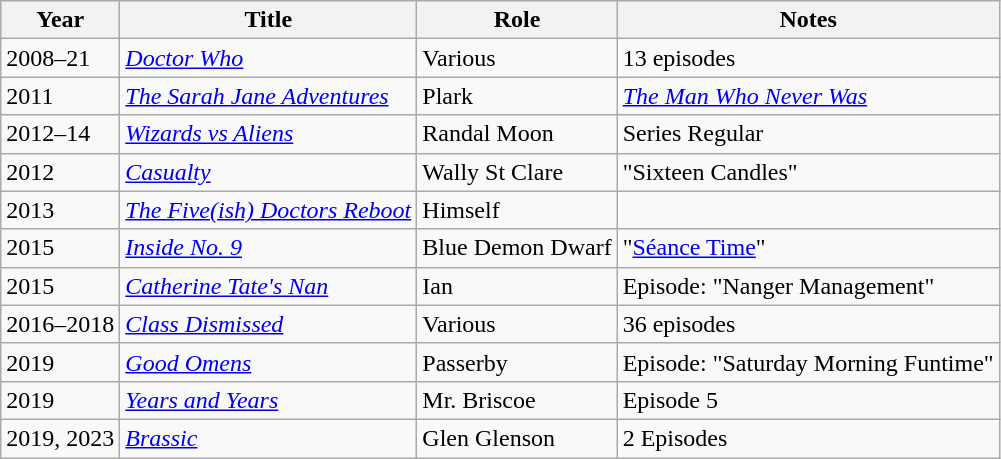<table class="wikitable">
<tr>
<th>Year</th>
<th>Title</th>
<th>Role</th>
<th>Notes</th>
</tr>
<tr>
<td>2008–21</td>
<td><em><a href='#'>Doctor Who</a></em></td>
<td>Various</td>
<td>13 episodes</td>
</tr>
<tr>
<td>2011</td>
<td><em><a href='#'>The Sarah Jane Adventures</a></em></td>
<td>Plark</td>
<td><em><a href='#'>The Man Who Never Was</a></em></td>
</tr>
<tr>
<td>2012–14</td>
<td><em><a href='#'>Wizards vs Aliens</a></em></td>
<td>Randal Moon</td>
<td>Series Regular</td>
</tr>
<tr>
<td>2012</td>
<td><em><a href='#'>Casualty</a></em></td>
<td>Wally St Clare</td>
<td>"Sixteen Candles"</td>
</tr>
<tr>
<td>2013</td>
<td><em><a href='#'>The Five(ish) Doctors Reboot</a></em></td>
<td>Himself</td>
<td></td>
</tr>
<tr>
<td>2015</td>
<td><em><a href='#'>Inside No. 9</a></em></td>
<td>Blue Demon Dwarf</td>
<td>"<a href='#'>Séance Time</a>"</td>
</tr>
<tr>
<td>2015</td>
<td><em><a href='#'>Catherine Tate's Nan</a></em></td>
<td>Ian</td>
<td>Episode: "Nanger Management"</td>
</tr>
<tr>
<td>2016–2018</td>
<td><em><a href='#'>Class Dismissed</a></em></td>
<td>Various</td>
<td>36 episodes</td>
</tr>
<tr>
<td>2019</td>
<td><em><a href='#'>Good Omens</a></em></td>
<td>Passerby</td>
<td>Episode: "Saturday Morning Funtime"</td>
</tr>
<tr>
<td>2019</td>
<td><em><a href='#'>Years and Years</a></em></td>
<td>Mr. Briscoe</td>
<td>Episode 5</td>
</tr>
<tr>
<td>2019, 2023</td>
<td><em><a href='#'>Brassic</a></em></td>
<td>Glen Glenson</td>
<td>2 Episodes</td>
</tr>
</table>
